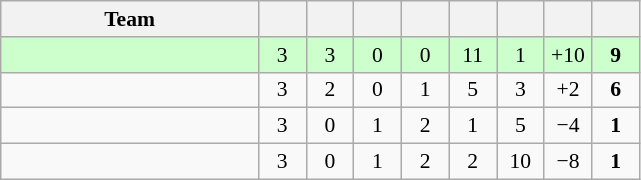<table class="wikitable" style="text-align: center; font-size: 90%;">
<tr>
<th width=165>Team</th>
<th width=25></th>
<th width=25></th>
<th width=25></th>
<th width=25></th>
<th width=25></th>
<th width=25></th>
<th width=25></th>
<th width=25></th>
</tr>
<tr bgcolor=ccffcc>
<td align="left"><em></em></td>
<td>3</td>
<td>3</td>
<td>0</td>
<td>0</td>
<td>11</td>
<td>1</td>
<td>+10</td>
<td><strong>9</strong></td>
</tr>
<tr>
<td align="left"></td>
<td>3</td>
<td>2</td>
<td>0</td>
<td>1</td>
<td>5</td>
<td>3</td>
<td>+2</td>
<td><strong>6</strong></td>
</tr>
<tr>
<td align="left"></td>
<td>3</td>
<td>0</td>
<td>1</td>
<td>2</td>
<td>1</td>
<td>5</td>
<td>−4</td>
<td><strong>1</strong></td>
</tr>
<tr>
<td align="left"></td>
<td>3</td>
<td>0</td>
<td>1</td>
<td>2</td>
<td>2</td>
<td>10</td>
<td>−8</td>
<td><strong>1</strong></td>
</tr>
</table>
